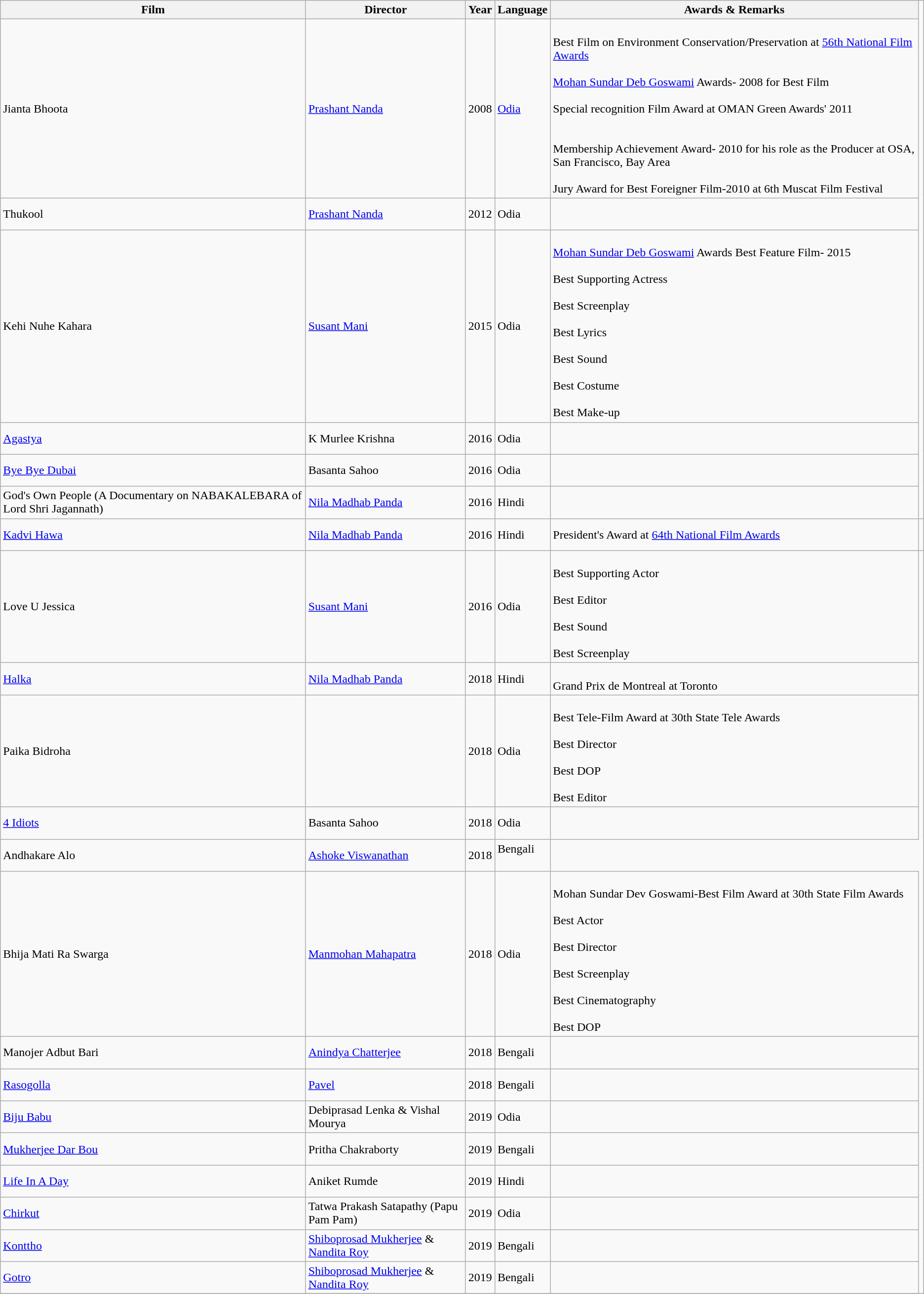<table class="wikitable">
<tr>
<th>Film</th>
<th>Director</th>
<th>Year</th>
<th>Language</th>
<th>Awards & Remarks</th>
</tr>
<tr>
<td>Jianta Bhoota</td>
<td><a href='#'>Prashant Nanda</a></td>
<td>2008</td>
<td><a href='#'>Odia</a></td>
<td><br>Best Film on Environment Conservation/Preservation at <a href='#'>56th National Film Awards</a> <br><br><a href='#'>Mohan Sundar Deb Goswami</a> Awards- 2008 for Best Film<br> <br>Special recognition Film Award at OMAN Green Awards' 2011 <br>  <br> <br>Membership Achievement Award- 2010 for his role as the Producer at OSA, San Francisco, Bay Area<br> <br>  Jury Award for Best Foreigner Film-2010 at 6th Muscat Film Festival <br></td>
</tr>
<tr>
<td>Thukool</td>
<td><a href='#'>Prashant Nanda</a></td>
<td>2012</td>
<td>Odia</td>
<td><br><br></td>
</tr>
<tr>
<td>Kehi Nuhe Kahara</td>
<td><a href='#'>Susant Mani</a></td>
<td>2015</td>
<td>Odia</td>
<td><br> <a href='#'>Mohan Sundar Deb Goswami</a> Awards Best Feature Film- 2015<br> <br> Best Supporting Actress<br> <br> Best Screenplay<br> <br> Best Lyrics<br> <br> Best Sound<br> <br> Best Costume<br> <br> Best Make-up<br></td>
</tr>
<tr>
<td><a href='#'>Agastya</a></td>
<td>K Murlee Krishna</td>
<td>2016</td>
<td>Odia</td>
<td><br><br></td>
</tr>
<tr>
<td><a href='#'>Bye Bye Dubai</a></td>
<td>Basanta Sahoo</td>
<td>2016</td>
<td>Odia</td>
<td><br><br></td>
</tr>
<tr>
<td>God's Own People (A Documentary on NABAKALEBARA of Lord Shri Jagannath)</td>
<td><a href='#'>Nila Madhab Panda</a></td>
<td>2016</td>
<td>Hindi</td>
<td><br><br></td>
</tr>
<tr>
<td><a href='#'>Kadvi Hawa</a></td>
<td><a href='#'>Nila Madhab Panda</a></td>
<td>2016</td>
<td>Hindi</td>
<td>President's Award at <a href='#'>64th National Film Awards</a></td>
<td><br><br></td>
</tr>
<tr>
<td>Love U Jessica</td>
<td><a href='#'>Susant Mani</a></td>
<td>2016</td>
<td>Odia</td>
<td><br> Best Supporting Actor<br> <br> Best Editor<br> <br> Best Sound<br> <br> Best Screenplay<br></td>
</tr>
<tr>
<td><a href='#'>Halka</a></td>
<td><a href='#'>Nila Madhab Panda</a></td>
<td>2018</td>
<td>Hindi</td>
<td><br>Grand Prix de Montreal at Toronto<br></td>
</tr>
<tr>
<td>Paika Bidroha</td>
<td></td>
<td>2018</td>
<td>Odia</td>
<td><br>Best Tele-Film Award at 30th State Tele Awards<br> <br> Best Director<br> <br> Best DOP<br> <br>Best Editor<br></td>
</tr>
<tr>
<td><a href='#'>4 Idiots</a></td>
<td>Basanta Sahoo</td>
<td>2018</td>
<td>Odia</td>
<td><br><br></td>
</tr>
<tr>
<td>Andhakare Alo</td>
<td><a href='#'>Ashoke Viswanathan</a></td>
<td>2018</td>
<td>Bengali<br><br></td>
</tr>
<tr>
<td>Bhija Mati Ra Swarga</td>
<td><a href='#'>Manmohan Mahapatra</a></td>
<td>2018</td>
<td>Odia</td>
<td><br> Mohan Sundar Dev Goswami-Best Film Award at 30th State Film Awards<br> <br> Best Actor<br> <br> Best Director<br> <br> Best Screenplay<br> <br> Best Cinematography<br> <br> Best DOP<br></td>
</tr>
<tr>
<td>Manojer Adbut Bari</td>
<td><a href='#'>Anindya Chatterjee</a></td>
<td>2018</td>
<td>Bengali</td>
<td><br><br></td>
</tr>
<tr>
<td><a href='#'>Rasogolla</a></td>
<td><a href='#'>Pavel</a></td>
<td>2018</td>
<td>Bengali</td>
<td><br><br></td>
</tr>
<tr>
<td><a href='#'>Biju Babu</a></td>
<td>Debiprasad Lenka & Vishal Mourya</td>
<td>2019</td>
<td>Odia</td>
<td><br><br></td>
</tr>
<tr>
<td><a href='#'>Mukherjee Dar Bou</a></td>
<td>Pritha Chakraborty</td>
<td>2019</td>
<td>Bengali</td>
<td><br><br></td>
</tr>
<tr>
<td><a href='#'>Life In A Day</a></td>
<td>Aniket Rumde</td>
<td>2019</td>
<td>Hindi</td>
<td><br><br></td>
</tr>
<tr>
<td><a href='#'>Chirkut</a></td>
<td>Tatwa Prakash Satapathy (Papu Pam Pam)</td>
<td>2019</td>
<td>Odia</td>
<td><br><br></td>
</tr>
<tr>
<td><a href='#'>Konttho</a></td>
<td><a href='#'>Shiboprosad Mukherjee</a> & <a href='#'>Nandita Roy</a></td>
<td>2019</td>
<td>Bengali</td>
<td><br><br></td>
</tr>
<tr>
<td><a href='#'>Gotro</a></td>
<td><a href='#'>Shiboprosad Mukherjee</a> & <a href='#'>Nandita Roy</a></td>
<td>2019</td>
<td>Bengali</td>
<td><br><br></td>
</tr>
<tr>
</tr>
</table>
